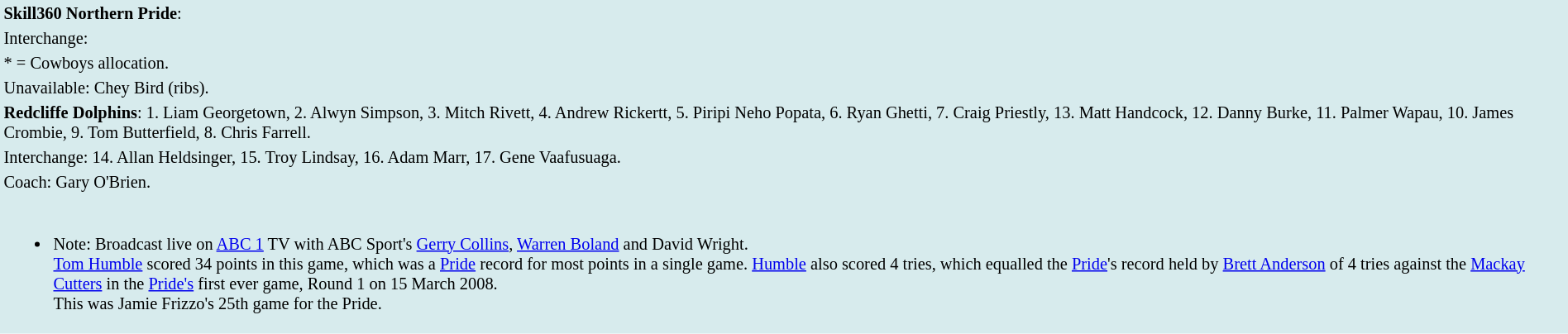<table style="background:#d7ebed; font-size:85%; width:100%;">
<tr>
<td><strong>Skill360 Northern Pride</strong>:             </td>
</tr>
<tr>
<td>Interchange:    </td>
</tr>
<tr>
<td>* = Cowboys allocation.</td>
</tr>
<tr>
<td>Unavailable: Chey Bird (ribs).</td>
</tr>
<tr>
<td><strong>Redcliffe Dolphins</strong>: 1. Liam Georgetown, 2. Alwyn Simpson, 3. Mitch Rivett, 4. Andrew Rickertt, 5. Piripi Neho Popata, 6. Ryan Ghetti, 7. Craig Priestly, 13. Matt Handcock, 12. Danny Burke, 11. Palmer Wapau, 10. James Crombie, 9. Tom Butterfield, 8. Chris Farrell.</td>
</tr>
<tr>
<td>Interchange: 14. Allan Heldsinger, 15. Troy Lindsay, 16. Adam Marr, 17. Gene Vaafusuaga.</td>
</tr>
<tr>
<td>Coach: Gary O'Brien.</td>
</tr>
<tr>
<td><br><ul><li>Note: Broadcast live on <a href='#'>ABC 1</a> TV with ABC Sport's <a href='#'>Gerry Collins</a>, <a href='#'>Warren Boland</a> and David Wright.<br><a href='#'>Tom Humble</a> scored 34 points in this game, which was a <a href='#'>Pride</a> record for most points in a single game. <a href='#'>Humble</a> also scored 4 tries, which equalled the <a href='#'>Pride</a>'s record held by <a href='#'>Brett Anderson</a> of 4 tries against the <a href='#'>Mackay Cutters</a> in the <a href='#'>Pride's</a> first ever game, Round 1 on 15 March 2008.<br>This was Jamie Frizzo's 25th game for the Pride.</li></ul></td>
</tr>
</table>
